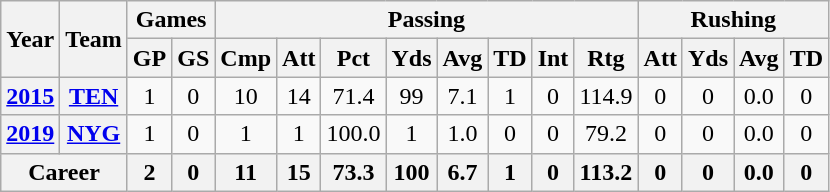<table class="wikitable" style="text-align:center">
<tr>
<th rowspan="2">Year</th>
<th rowspan="2">Team</th>
<th colspan="2">Games</th>
<th colspan="8">Passing</th>
<th colspan="4">Rushing</th>
</tr>
<tr>
<th>GP</th>
<th>GS</th>
<th>Cmp</th>
<th>Att</th>
<th>Pct</th>
<th>Yds</th>
<th>Avg</th>
<th>TD</th>
<th>Int</th>
<th>Rtg</th>
<th>Att</th>
<th>Yds</th>
<th>Avg</th>
<th>TD</th>
</tr>
<tr>
<th><a href='#'>2015</a></th>
<th><a href='#'>TEN</a></th>
<td>1</td>
<td>0</td>
<td>10</td>
<td>14</td>
<td>71.4</td>
<td>99</td>
<td>7.1</td>
<td>1</td>
<td>0</td>
<td>114.9</td>
<td>0</td>
<td>0</td>
<td>0.0</td>
<td>0</td>
</tr>
<tr>
<th><a href='#'>2019</a></th>
<th><a href='#'>NYG</a></th>
<td>1</td>
<td>0</td>
<td>1</td>
<td>1</td>
<td>100.0</td>
<td>1</td>
<td>1.0</td>
<td>0</td>
<td>0</td>
<td>79.2</td>
<td>0</td>
<td>0</td>
<td>0.0</td>
<td>0</td>
</tr>
<tr>
<th colspan="2">Career</th>
<th>2</th>
<th>0</th>
<th>11</th>
<th>15</th>
<th>73.3</th>
<th>100</th>
<th>6.7</th>
<th>1</th>
<th>0</th>
<th>113.2</th>
<th>0</th>
<th>0</th>
<th>0.0</th>
<th>0</th>
</tr>
</table>
